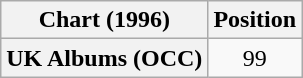<table class="wikitable plainrowheaders" style="text-align:center">
<tr>
<th scope="col">Chart (1996)</th>
<th scope="col">Position</th>
</tr>
<tr>
<th scope="row">UK Albums (OCC)</th>
<td>99</td>
</tr>
</table>
